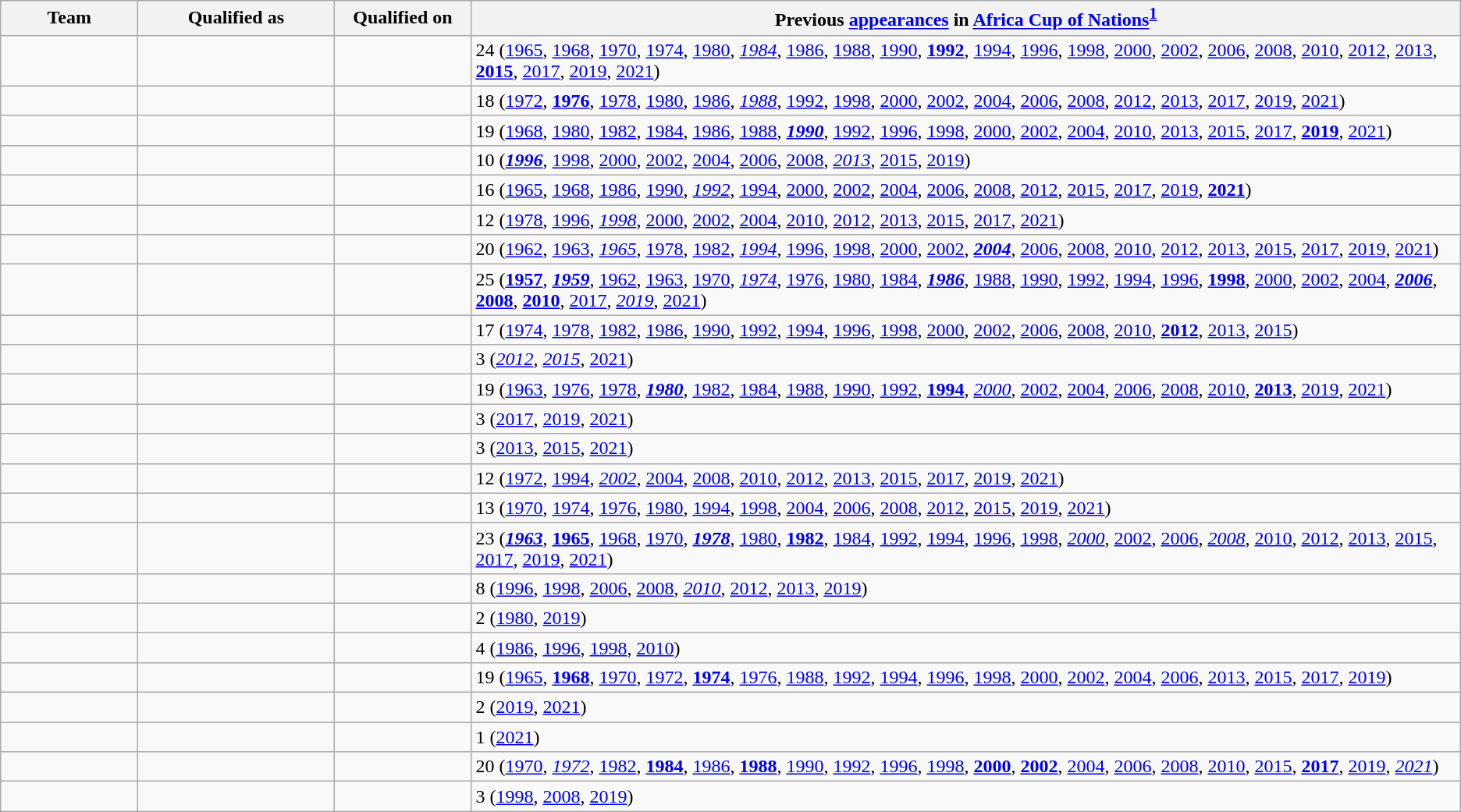<table class="wikitable sortable" style="text-align:left;">
<tr>
<th style="width:110px;">Team</th>
<th style="width:160px;">Qualified as</th>
<th style="width:110px;">Qualified on</th>
<th data-sort-type="number">Previous <a href='#'>appearances</a> in <a href='#'>Africa Cup of Nations</a><sup><strong><a href='#'>1</a></strong></sup></th>
</tr>
<tr>
<td></td>
<td></td>
<td></td>
<td>24 (<a href='#'>1965</a>, <a href='#'>1968</a>, <a href='#'>1970</a>, <a href='#'>1974</a>, <a href='#'>1980</a>, <em><a href='#'>1984</a></em>, <a href='#'>1986</a>, <a href='#'>1988</a>, <a href='#'>1990</a>, <strong><a href='#'>1992</a></strong>, <a href='#'>1994</a>, <a href='#'>1996</a>, <a href='#'>1998</a>, <a href='#'>2000</a>, <a href='#'>2002</a>, <a href='#'>2006</a>, <a href='#'>2008</a>, <a href='#'>2010</a>, <a href='#'>2012</a>, <a href='#'>2013</a>, <strong><a href='#'>2015</a></strong>, <a href='#'>2017</a>, <a href='#'>2019</a>, <a href='#'>2021</a>)</td>
</tr>
<tr>
<td></td>
<td></td>
<td></td>
<td>18 (<a href='#'>1972</a>, <strong><a href='#'>1976</a></strong>, <a href='#'>1978</a>, <a href='#'>1980</a>, <a href='#'>1986</a>, <em><a href='#'>1988</a></em>, <a href='#'>1992</a>, <a href='#'>1998</a>, <a href='#'>2000</a>, <a href='#'>2002</a>, <a href='#'>2004</a>, <a href='#'>2006</a>, <a href='#'>2008</a>, <a href='#'>2012</a>, <a href='#'>2013</a>, <a href='#'>2017</a>, <a href='#'>2019</a>, <a href='#'>2021</a>)</td>
</tr>
<tr>
<td></td>
<td></td>
<td></td>
<td>19 (<a href='#'>1968</a>, <a href='#'>1980</a>, <a href='#'>1982</a>, <a href='#'>1984</a>, <a href='#'>1986</a>, <a href='#'>1988</a>, <strong><em><a href='#'>1990</a></em></strong>, <a href='#'>1992</a>, <a href='#'>1996</a>, <a href='#'>1998</a>, <a href='#'>2000</a>, <a href='#'>2002</a>, <a href='#'>2004</a>, <a href='#'>2010</a>, <a href='#'>2013</a>, <a href='#'>2015</a>, <a href='#'>2017</a>, <strong><a href='#'>2019</a></strong>, <a href='#'>2021</a>)</td>
</tr>
<tr>
<td></td>
<td></td>
<td></td>
<td>10 (<strong><em><a href='#'>1996</a></em></strong>, <a href='#'>1998</a>, <a href='#'>2000</a>, <a href='#'>2002</a>, <a href='#'>2004</a>, <a href='#'>2006</a>, <a href='#'>2008</a>, <em><a href='#'>2013</a></em>, <a href='#'>2015</a>, <a href='#'>2019</a>)</td>
</tr>
<tr>
<td></td>
<td></td>
<td></td>
<td>16 (<a href='#'>1965</a>, <a href='#'>1968</a>, <a href='#'>1986</a>, <a href='#'>1990</a>, <em><a href='#'>1992</a></em>, <a href='#'>1994</a>, <a href='#'>2000</a>, <a href='#'>2002</a>, <a href='#'>2004</a>, <a href='#'>2006</a>, <a href='#'>2008</a>, <a href='#'>2012</a>, <a href='#'>2015</a>, <a href='#'>2017</a>, <a href='#'>2019</a>, <strong><a href='#'>2021</a></strong>)</td>
</tr>
<tr>
<td></td>
<td></td>
<td></td>
<td>12 (<a href='#'>1978</a>, <a href='#'>1996</a>, <em><a href='#'>1998</a></em>, <a href='#'>2000</a>, <a href='#'>2002</a>, <a href='#'>2004</a>, <a href='#'>2010</a>, <a href='#'>2012</a>, <a href='#'>2013</a>, <a href='#'>2015</a>, <a href='#'>2017</a>, <a href='#'>2021</a>)</td>
</tr>
<tr>
<td></td>
<td></td>
<td></td>
<td>20 (<a href='#'>1962</a>, <a href='#'>1963</a>, <em><a href='#'>1965</a></em>, <a href='#'>1978</a>, <a href='#'>1982</a>, <em><a href='#'>1994</a></em>, <a href='#'>1996</a>, <a href='#'>1998</a>, <a href='#'>2000</a>, <a href='#'>2002</a>, <strong><em><a href='#'>2004</a></em></strong>, <a href='#'>2006</a>, <a href='#'>2008</a>, <a href='#'>2010</a>, <a href='#'>2012</a>, <a href='#'>2013</a>, <a href='#'>2015</a>, <a href='#'>2017</a>, <a href='#'>2019</a>, <a href='#'>2021</a>)</td>
</tr>
<tr>
<td></td>
<td></td>
<td></td>
<td>25 (<strong><a href='#'>1957</a></strong>, <strong><em><a href='#'>1959</a></em></strong>, <a href='#'>1962</a>, <a href='#'>1963</a>, <a href='#'>1970</a>, <em><a href='#'>1974</a></em>, <a href='#'>1976</a>, <a href='#'>1980</a>, <a href='#'>1984</a>, <strong><em><a href='#'>1986</a></em></strong>, <a href='#'>1988</a>, <a href='#'>1990</a>, <a href='#'>1992</a>, <a href='#'>1994</a>, <a href='#'>1996</a>, <strong><a href='#'>1998</a></strong>, <a href='#'>2000</a>, <a href='#'>2002</a>, <a href='#'>2004</a>, <strong><em><a href='#'>2006</a></em></strong>, <strong><a href='#'>2008</a></strong>, <strong><a href='#'>2010</a></strong>, <a href='#'>2017</a>, <em><a href='#'>2019</a></em>, <a href='#'>2021</a>)</td>
</tr>
<tr>
<td></td>
<td></td>
<td></td>
<td>17 (<a href='#'>1974</a>, <a href='#'>1978</a>, <a href='#'>1982</a>, <a href='#'>1986</a>, <a href='#'>1990</a>, <a href='#'>1992</a>, <a href='#'>1994</a>, <a href='#'>1996</a>, <a href='#'>1998</a>, <a href='#'>2000</a>, <a href='#'>2002</a>, <a href='#'>2006</a>, <a href='#'>2008</a>, <a href='#'>2010</a>, <strong><a href='#'>2012</a></strong>, <a href='#'>2013</a>, <a href='#'>2015</a>)</td>
</tr>
<tr>
<td></td>
<td></td>
<td></td>
<td>3 (<em><a href='#'>2012</a></em>, <em><a href='#'>2015</a></em>, <a href='#'>2021</a>)</td>
</tr>
<tr>
<td></td>
<td></td>
<td></td>
<td>19 (<a href='#'>1963</a>, <a href='#'>1976</a>, <a href='#'>1978</a>, <strong><em><a href='#'>1980</a></em></strong>, <a href='#'>1982</a>, <a href='#'>1984</a>, <a href='#'>1988</a>, <a href='#'>1990</a>, <a href='#'>1992</a>, <strong><a href='#'>1994</a></strong>, <em><a href='#'>2000</a></em>, <a href='#'>2002</a>, <a href='#'>2004</a>, <a href='#'>2006</a>, <a href='#'>2008</a>, <a href='#'>2010</a>, <strong><a href='#'>2013</a></strong>, <a href='#'>2019</a>, <a href='#'>2021</a>)</td>
</tr>
<tr>
<td></td>
<td></td>
<td></td>
<td>3 (<a href='#'>2017</a>, <a href='#'>2019</a>, <a href='#'>2021</a>)</td>
</tr>
<tr>
<td></td>
<td></td>
<td></td>
<td>3 (<a href='#'>2013</a>, <a href='#'>2015</a>, <a href='#'>2021</a>)</td>
</tr>
<tr>
<td></td>
<td></td>
<td></td>
<td>12 (<a href='#'>1972</a>, <a href='#'>1994</a>, <em><a href='#'>2002</a></em>, <a href='#'>2004</a>, <a href='#'>2008</a>, <a href='#'>2010</a>, <a href='#'>2012</a>, <a href='#'>2013</a>, <a href='#'>2015</a>, <a href='#'>2017</a>, <a href='#'>2019</a>, <a href='#'>2021</a>)</td>
</tr>
<tr>
<td></td>
<td></td>
<td></td>
<td>13 (<a href='#'>1970</a>, <a href='#'>1974</a>, <a href='#'>1976</a>, <a href='#'>1980</a>, <a href='#'>1994</a>, <a href='#'>1998</a>, <a href='#'>2004</a>, <a href='#'>2006</a>, <a href='#'>2008</a>, <a href='#'>2012</a>, <a href='#'>2015</a>, <a href='#'>2019</a>, <a href='#'>2021</a>)</td>
</tr>
<tr>
<td></td>
<td></td>
<td></td>
<td>23 (<strong><em><a href='#'>1963</a></em></strong>, <strong><a href='#'>1965</a></strong>, <a href='#'>1968</a>, <a href='#'>1970</a>, <strong><em><a href='#'>1978</a></em></strong>, <a href='#'>1980</a>, <strong><a href='#'>1982</a></strong>, <a href='#'>1984</a>, <a href='#'>1992</a>, <a href='#'>1994</a>, <a href='#'>1996</a>, <a href='#'>1998</a>, <em><a href='#'>2000</a></em>, <a href='#'>2002</a>, <a href='#'>2006</a>, <em><a href='#'>2008</a></em>, <a href='#'>2010</a>, <a href='#'>2012</a>, <a href='#'>2013</a>, <a href='#'>2015</a>, <a href='#'>2017</a>, <a href='#'>2019</a>, <a href='#'>2021</a>)</td>
</tr>
<tr>
<td></td>
<td></td>
<td></td>
<td>8 (<a href='#'>1996</a>, <a href='#'>1998</a>, <a href='#'>2006</a>, <a href='#'>2008</a>, <em><a href='#'>2010</a></em>, <a href='#'>2012</a>, <a href='#'>2013</a>, <a href='#'>2019</a>)</td>
</tr>
<tr>
<td></td>
<td></td>
<td></td>
<td>2 (<a href='#'>1980</a>, <a href='#'>2019</a>)</td>
</tr>
<tr>
<td></td>
<td></td>
<td></td>
<td>4 (<a href='#'>1986</a>, <a href='#'>1996</a>, <a href='#'>1998</a>, <a href='#'>2010</a>)</td>
</tr>
<tr>
<td></td>
<td></td>
<td></td>
<td>19 (<a href='#'>1965</a>, <strong><a href='#'>1968</a></strong>, <a href='#'>1970</a>, <a href='#'>1972</a>, <strong><a href='#'>1974</a></strong>, <a href='#'>1976</a>, <a href='#'>1988</a>, <a href='#'>1992</a>, <a href='#'>1994</a>, <a href='#'>1996</a>, <a href='#'>1998</a>, <a href='#'>2000</a>, <a href='#'>2002</a>, <a href='#'>2004</a>, <a href='#'>2006</a>, <a href='#'>2013</a>, <a href='#'>2015</a>, <a href='#'>2017</a>, <a href='#'>2019</a>)</td>
</tr>
<tr>
<td></td>
<td></td>
<td></td>
<td>2 (<a href='#'>2019</a>, <a href='#'>2021</a>)</td>
</tr>
<tr>
<td></td>
<td></td>
<td></td>
<td>1 (<a href='#'>2021</a>)</td>
</tr>
<tr>
<td></td>
<td></td>
<td></td>
<td>20 (<a href='#'>1970</a>, <em><a href='#'>1972</a></em>, <a href='#'>1982</a>, <strong><a href='#'>1984</a></strong>, <a href='#'>1986</a>, <strong><a href='#'>1988</a></strong>, <a href='#'>1990</a>, <a href='#'>1992</a>, <a href='#'>1996</a>, <a href='#'>1998</a>, <strong><a href='#'>2000</a></strong>, <strong><a href='#'>2002</a></strong>, <a href='#'>2004</a>, <a href='#'>2006</a>, <a href='#'>2008</a>, <a href='#'>2010</a>, <a href='#'>2015</a>, <strong><a href='#'>2017</a></strong>, <a href='#'>2019</a>, <em><a href='#'>2021</a></em>)</td>
</tr>
<tr>
<td></td>
<td></td>
<td></td>
<td>3 (<a href='#'>1998</a>, <a href='#'>2008</a>, <a href='#'>2019</a>)</td>
</tr>
</table>
